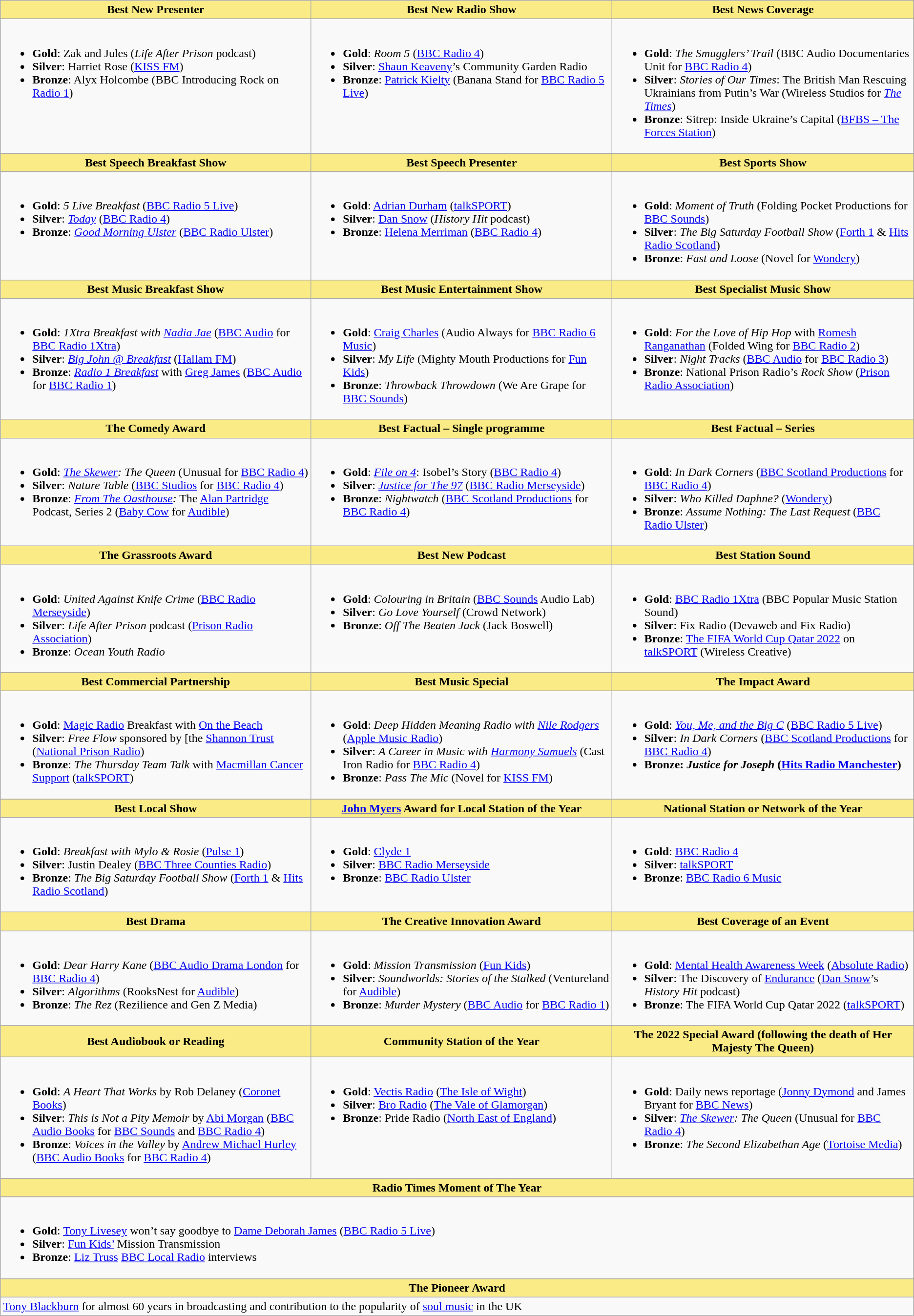<table class="wikitable">
<tr>
<th style="background:#FAEB86;" width="34%">Best New Presenter</th>
<th style="background:#FAEB86;" width="33%">Best New Radio Show</th>
<th style="background:#FAEB86;" width="33%">Best News Coverage</th>
</tr>
<tr>
<td valign="top"><br><ul><li><strong>Gold</strong>: Zak and Jules (<em>Life After Prison</em> podcast)</li><li><strong>Silver</strong>: Harriet Rose (<a href='#'>KISS FM</a>)</li><li><strong>Bronze</strong>: Alyx Holcombe (BBC Introducing Rock on <a href='#'>Radio 1</a>)</li></ul></td>
<td valign="top"><br><ul><li><strong>Gold</strong>: <em>Room 5</em> (<a href='#'>BBC Radio 4</a>)</li><li><strong>Silver</strong>: <a href='#'>Shaun Keaveny</a>’s Community Garden Radio</li><li><strong>Bronze</strong>: <a href='#'>Patrick Kielty</a> (Banana Stand for <a href='#'>BBC Radio 5 Live</a>)</li></ul></td>
<td valign="top"><br><ul><li><strong>Gold</strong>: <em>The Smugglers’ Trail</em> (BBC Audio Documentaries Unit for <a href='#'>BBC Radio 4</a>)</li><li><strong>Silver</strong>: <em>Stories of Our Times</em>: The British Man Rescuing Ukrainians from Putin’s War (Wireless Studios for <em><a href='#'>The Times</a></em>)</li><li><strong>Bronze</strong>: Sitrep: Inside Ukraine’s Capital (<a href='#'>BFBS – The Forces Station</a>)</li></ul></td>
</tr>
<tr>
<th style="background:#FAEB86;" width="34%">Best Speech Breakfast Show</th>
<th style="background:#FAEB86;" width="33%">Best Speech Presenter</th>
<th style="background:#FAEB86;" width="33%">Best Sports Show</th>
</tr>
<tr>
<td valign="top"><br><ul><li><strong>Gold</strong>: <em>5 Live Breakfast</em> (<a href='#'>BBC Radio 5 Live</a>)</li><li><strong>Silver</strong>: <em><a href='#'>Today</a></em> (<a href='#'>BBC Radio 4</a>)</li><li><strong>Bronze</strong>: <em><a href='#'>Good Morning Ulster</a></em> (<a href='#'>BBC Radio Ulster</a>)</li></ul></td>
<td valign="top"><br><ul><li><strong>Gold</strong>: <a href='#'>Adrian Durham</a> (<a href='#'>talkSPORT</a>)</li><li><strong>Silver</strong>: <a href='#'>Dan Snow</a> (<em>History Hit</em> podcast)</li><li><strong>Bronze</strong>: <a href='#'>Helena Merriman</a> (<a href='#'>BBC Radio 4</a>)</li></ul></td>
<td valign="top"><br><ul><li><strong>Gold</strong>: <em>Moment of Truth</em> (Folding Pocket Productions for <a href='#'>BBC Sounds</a>)</li><li><strong>Silver</strong>: <em>The Big Saturday Football Show</em> (<a href='#'>Forth 1</a> & <a href='#'>Hits Radio Scotland</a>)</li><li><strong>Bronze</strong>: <em>Fast and Loose</em> (Novel for <a href='#'>Wondery</a>)</li></ul></td>
</tr>
<tr>
<th style="background:#FAEB86;" width="34%">Best Music Breakfast Show</th>
<th style="background:#FAEB86;" width="33%">Best Music Entertainment Show</th>
<th style="background:#FAEB86;" width="33%">Best Specialist Music Show</th>
</tr>
<tr>
<td valign="top"><br><ul><li><strong>Gold</strong>: <em>1Xtra Breakfast with <a href='#'>Nadia Jae</a></em> (<a href='#'>BBC Audio</a> for <a href='#'>BBC Radio 1Xtra</a>)</li><li><strong>Silver</strong>: <em><a href='#'>Big John @ Breakfast</a></em> (<a href='#'>Hallam FM</a>)</li><li><strong>Bronze</strong>: <em><a href='#'>Radio 1 Breakfast</a></em> with <a href='#'>Greg James</a> (<a href='#'>BBC Audio</a> for <a href='#'>BBC Radio 1</a>)</li></ul></td>
<td valign="top"><br><ul><li><strong>Gold</strong>: <a href='#'>Craig Charles</a> (Audio Always for <a href='#'>BBC Radio 6 Music</a>)</li><li><strong>Silver</strong>: <em>My Life</em> (Mighty Mouth Productions for <a href='#'>Fun Kids</a>)</li><li><strong>Bronze</strong>: <em>Throwback Throwdown</em> (We Are Grape for <a href='#'>BBC Sounds</a>)</li></ul></td>
<td valign="top"><br><ul><li><strong>Gold</strong>: <em>For the Love of Hip Hop</em> with <a href='#'>Romesh Ranganathan</a> (Folded Wing for <a href='#'>BBC Radio 2</a>)</li><li><strong>Silver</strong>: <em>Night Tracks</em> (<a href='#'>BBC Audio</a> for <a href='#'>BBC Radio 3</a>)</li><li><strong>Bronze</strong>: National Prison Radio’s <em>Rock Show</em> (<a href='#'>Prison Radio Association</a>)</li></ul></td>
</tr>
<tr>
<th style="background:#FAEB86;" width="34%">The Comedy Award</th>
<th style="background:#FAEB86;" width="33%">Best Factual – Single programme</th>
<th style="background:#FAEB86;" width="33%">Best Factual – Series</th>
</tr>
<tr>
<td valign="top"><br><ul><li><strong>Gold</strong>: <em><a href='#'>The Skewer</a>: The Queen</em> (Unusual for <a href='#'>BBC Radio 4</a>)</li><li><strong>Silver</strong>: <em>Nature Table</em> (<a href='#'>BBC Studios</a> for <a href='#'>BBC Radio 4</a>)</li><li><strong>Bronze</strong>: <em><a href='#'>From The Oasthouse</a>:</em> The <a href='#'>Alan Partridge</a> Podcast, Series 2 (<a href='#'>Baby Cow</a> for <a href='#'>Audible</a>)</li></ul></td>
<td valign="top"><br><ul><li><strong>Gold</strong>: <em><a href='#'>File on 4</a></em>: Isobel’s Story (<a href='#'>BBC Radio 4</a>)</li><li><strong>Silver</strong>: <em><a href='#'>Justice for The 97</a></em> (<a href='#'>BBC Radio Merseyside</a>)</li><li><strong>Bronze</strong>: <em>Nightwatch</em> (<a href='#'>BBC Scotland Productions</a> for <a href='#'>BBC Radio 4</a>)</li></ul></td>
<td valign="top"><br><ul><li><strong>Gold</strong>: <em>In Dark Corners</em> (<a href='#'>BBC Scotland Productions</a> for <a href='#'>BBC Radio 4</a>)</li><li><strong>Silver</strong>: <em>Who Killed Daphne?</em> (<a href='#'>Wondery</a>)</li><li><strong>Bronze</strong>: <em>Assume Nothing: The Last Request</em> (<a href='#'>BBC Radio Ulster</a>)</li></ul></td>
</tr>
<tr>
<th style="background:#FAEB86;" width="34%">The Grassroots Award</th>
<th style="background:#FAEB86;" width="33%">Best New Podcast</th>
<th style="background:#FAEB86;" width="33%">Best Station Sound</th>
</tr>
<tr>
<td valign="top"><br><ul><li><strong>Gold</strong>: <em>United Against Knife Crime</em> (<a href='#'>BBC Radio Merseyside</a>)</li><li><strong>Silver</strong>: <em>Life After Prison</em> podcast (<a href='#'>Prison Radio Association</a>)</li><li><strong>Bronze</strong>: <em>Ocean Youth Radio</em></li></ul></td>
<td valign="top"><br><ul><li><strong>Gold</strong>: <em>Colouring in Britain</em> (<a href='#'>BBC Sounds</a> Audio Lab)</li><li><strong>Silver</strong>: <em>Go Love Yourself</em> (Crowd Network)</li><li><strong>Bronze</strong>: <em>Off The Beaten Jack</em> (Jack Boswell)</li></ul></td>
<td valign="top"><br><ul><li><strong>Gold</strong>: <a href='#'>BBC Radio 1Xtra</a> (BBC Popular Music Station Sound)</li><li><strong>Silver</strong>: Fix Radio (Devaweb and Fix Radio)</li><li><strong>Bronze</strong>: <a href='#'>The FIFA World Cup Qatar 2022</a> on <a href='#'>talkSPORT</a> (Wireless Creative)</li></ul></td>
</tr>
<tr>
<th style="background:#FAEB86;" width="34%">Best Commercial Partnership</th>
<th style="background:#FAEB86;" width="33%">Best Music Special</th>
<th style="background:#FAEB86;" width="33%">The Impact Award</th>
</tr>
<tr>
<td valign="top"><br><ul><li><strong>Gold</strong>: <a href='#'>Magic Radio</a> Breakfast with <a href='#'>On the Beach</a></li><li><strong>Silver</strong>: <em>Free Flow</em> sponsored by [the <a href='#'>Shannon Trust</a> (<a href='#'>National Prison Radio</a>)</li><li><strong>Bronze</strong>: <em>The Thursday Team Talk</em> with <a href='#'>Macmillan Cancer Support</a> (<a href='#'>talkSPORT</a>)</li></ul></td>
<td valign="top"><br><ul><li><strong>Gold</strong>: <em>Deep Hidden Meaning Radio with <a href='#'>Nile Rodgers</a></em> (<a href='#'>Apple Music Radio</a>)</li><li><strong>Silver</strong>: <em>A Career in Music with <a href='#'>Harmony Samuels</a></em> (Cast Iron Radio for <a href='#'>BBC Radio 4</a>)</li><li><strong>Bronze</strong>: <em>Pass The Mic</em> (Novel for <a href='#'>KISS FM</a>)</li></ul></td>
<td valign="top"><br><ul><li><strong>Gold</strong>: <em><a href='#'>You, Me, and the Big C</a></em> (<a href='#'>BBC Radio 5 Live</a>)</li><li><strong>Silver</strong>: <em>In Dark Corners</em> (<a href='#'>BBC Scotland Productions</a> for <a href='#'>BBC Radio 4</a>)</li><li><strong>Bronze: <em>Justice for Joseph</em> (<a href='#'>Hits Radio Manchester</a>)</strong></li></ul></td>
</tr>
<tr>
<th style="background:#FAEB86;" width="34%">Best Local Show</th>
<th style="background:#FAEB86;" width="33%"><a href='#'>John Myers</a> Award for Local Station of the Year</th>
<th style="background:#FAEB86;" width="33%">National Station or Network of the Year</th>
</tr>
<tr>
<td valign="top"><br><ul><li><strong>Gold</strong>: <em>Breakfast with Mylo & Rosie</em> (<a href='#'>Pulse 1</a>)</li><li><strong>Silver</strong>: Justin Dealey (<a href='#'>BBC Three Counties Radio</a>)</li><li><strong>Bronze</strong>: <em>The Big Saturday Football Show</em> (<a href='#'>Forth 1</a> & <a href='#'>Hits Radio Scotland</a>)</li></ul></td>
<td valign="top"><br><ul><li><strong>Gold</strong>: <a href='#'>Clyde 1</a></li><li><strong>Silver</strong>: <a href='#'>BBC Radio Merseyside</a></li><li><strong>Bronze</strong>: <a href='#'>BBC Radio Ulster</a></li></ul></td>
<td valign="top"><br><ul><li><strong>Gold</strong>: <a href='#'>BBC Radio 4</a></li><li><strong>Silver</strong>: <a href='#'>talkSPORT</a></li><li><strong>Bronze</strong>: <a href='#'>BBC Radio 6 Music</a></li></ul></td>
</tr>
<tr>
<th style="background:#FAEB86;" width="34%">Best Drama</th>
<th style="background:#FAEB86;" width="33%">The Creative Innovation Award</th>
<th style="background:#FAEB86;" width="33%">Best Coverage of an Event</th>
</tr>
<tr>
<td valign="top"><br><ul><li><strong>Gold</strong>: <em>Dear Harry Kane</em> (<a href='#'>BBC Audio Drama London</a> for <a href='#'>BBC Radio 4</a>)</li><li><strong>Silver</strong>: <em>Algorithms</em> (RooksNest for <a href='#'>Audible</a>)</li><li><strong>Bronze</strong>: <em>The Rez</em> (Rezilience and Gen Z Media)</li></ul></td>
<td valign="top"><br><ul><li><strong>Gold</strong>: <em>Mission Transmission</em> (<a href='#'>Fun Kids</a>)</li><li><strong>Silver</strong>: <em>Soundworlds: Stories of the Stalked</em> (Ventureland for <a href='#'>Audible</a>)</li><li><strong>Bronze</strong>: <em>Murder Mystery</em> (<a href='#'>BBC Audio</a> for <a href='#'>BBC Radio 1</a>)</li></ul></td>
<td valign="top"><br><ul><li><strong>Gold</strong>: <a href='#'>Mental Health Awareness Week</a> (<a href='#'>Absolute Radio</a>)</li><li><strong>Silver</strong>: The Discovery of <a href='#'>Endurance</a> (<a href='#'>Dan Snow</a>’s <em>History Hit</em> podcast)</li><li><strong>Bronze</strong>: The FIFA World Cup Qatar 2022 (<a href='#'>talkSPORT</a>)</li></ul></td>
</tr>
<tr>
<th style="background:#FAEB86;" width="34%">Best Audiobook or Reading</th>
<th style="background:#FAEB86;" width="33%"><strong>Community Station of the Year</strong></th>
<th style="background:#FAEB86;" width="33%"><strong>The 2022 Special Award</strong> (following the death of Her Majesty The Queen)</th>
</tr>
<tr>
<td valign="top"><br><ul><li><strong>Gold</strong>: <em>A Heart That Works</em> by Rob Delaney (<a href='#'>Coronet Books</a>)</li><li><strong>Silver</strong>: <em>This is Not a Pity Memoir</em> by <a href='#'>Abi Morgan</a> (<a href='#'>BBC Audio Books</a> for <a href='#'>BBC Sounds</a> and <a href='#'>BBC Radio 4</a>)</li><li><strong>Bronze</strong>: <em>Voices in the Valley</em> by <a href='#'>Andrew Michael Hurley</a> (<a href='#'>BBC Audio Books</a> for <a href='#'>BBC Radio 4</a>)</li></ul></td>
<td valign="top"><br><ul><li><strong>Gold</strong>: <a href='#'>Vectis Radio</a> (<a href='#'>The Isle of Wight</a>)</li><li><strong>Silver</strong>: <a href='#'>Bro Radio</a> (<a href='#'>The Vale of Glamorgan</a>)</li><li><strong>Bronze</strong>: Pride Radio (<a href='#'>North East of England</a>)</li></ul></td>
<td valign="top"><br><ul><li><strong>Gold</strong>: Daily news reportage (<a href='#'>Jonny Dymond</a> and James Bryant for <a href='#'>BBC News</a>)</li><li><strong>Silver</strong>: <em><a href='#'>The Skewer</a>: The Queen</em> (Unusual for <a href='#'>BBC Radio 4</a>)</li><li><strong>Bronze</strong>: <em>The Second Elizabethan Age</em> (<a href='#'>Tortoise Media</a>)</li></ul></td>
</tr>
<tr>
<th colspan="3" style="background:#FAEB86;" width="34%">Radio Times Moment of The Year</th>
</tr>
<tr>
<td colspan="3" valign="top"><br><ul><li><strong>Gold</strong>: <a href='#'>Tony Livesey</a> won’t say goodbye to <a href='#'>Dame Deborah James</a> (<a href='#'>BBC Radio 5 Live</a>)</li><li><strong>Silver</strong>: <a href='#'>Fun Kids’</a> Mission Transmission</li><li><strong>Bronze</strong>: <a href='#'>Liz Truss</a> <a href='#'>BBC Local Radio</a> interviews</li></ul></td>
</tr>
<tr>
<th colspan="3" style="background:#FAEB86;" width="34%"><strong>The Pioneer Award</strong></th>
</tr>
<tr>
<td colspan="3"><a href='#'>Tony Blackburn</a> for almost 60 years in broadcasting and contribution to the popularity of <a href='#'>soul music</a> in the UK</td>
</tr>
</table>
